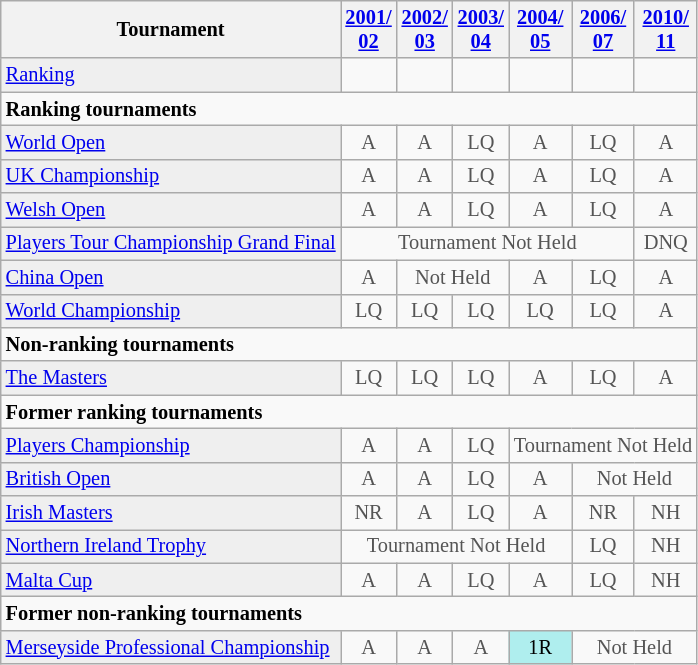<table class="wikitable" style="font-size:85%;">
<tr>
<th>Tournament</th>
<th><a href='#'>2001/<br>02</a></th>
<th><a href='#'>2002/<br>03</a></th>
<th><a href='#'>2003/<br>04</a></th>
<th><a href='#'>2004/<br>05</a></th>
<th><a href='#'>2006/<br>07</a></th>
<th><a href='#'>2010/<br>11</a></th>
</tr>
<tr>
<td style="background:#EFEFEF;"><a href='#'>Ranking</a></td>
<td align="center"></td>
<td align="center"></td>
<td align="center"></td>
<td align="center"></td>
<td align="center"></td>
<td align="center"></td>
</tr>
<tr>
<td colspan="10"><strong>Ranking tournaments</strong></td>
</tr>
<tr>
<td style="background:#EFEFEF;"><a href='#'>World Open</a></td>
<td align="center" style="color:#555555;">A</td>
<td align="center" style="color:#555555;">A</td>
<td align="center" style="color:#555555;">LQ</td>
<td align="center" style="color:#555555;">A</td>
<td align="center" style="color:#555555;">LQ</td>
<td align="center" style="color:#555555;">A</td>
</tr>
<tr>
<td style="background:#EFEFEF;"><a href='#'>UK Championship</a></td>
<td align="center" style="color:#555555;">A</td>
<td align="center" style="color:#555555;">A</td>
<td align="center" style="color:#555555;">LQ</td>
<td align="center" style="color:#555555;">A</td>
<td align="center" style="color:#555555;">LQ</td>
<td align="center" style="color:#555555;">A</td>
</tr>
<tr>
<td style="background:#EFEFEF;"><a href='#'>Welsh Open</a></td>
<td align="center" style="color:#555555;">A</td>
<td align="center" style="color:#555555;">A</td>
<td align="center" style="color:#555555;">LQ</td>
<td align="center" style="color:#555555;">A</td>
<td align="center" style="color:#555555;">LQ</td>
<td align="center" style="color:#555555;">A</td>
</tr>
<tr>
<td style="background:#EFEFEF;"><a href='#'>Players Tour Championship Grand Final</a></td>
<td align="center" colspan="5" style="color:#555555;">Tournament Not Held</td>
<td align="center" style="color:#555555;">DNQ</td>
</tr>
<tr>
<td style="background:#EFEFEF;"><a href='#'>China Open</a></td>
<td align="center" style="color:#555555;">A</td>
<td align="center" colspan="2" style="color:#555555;">Not Held</td>
<td align="center" style="color:#555555;">A</td>
<td align="center" style="color:#555555;">LQ</td>
<td align="center" style="color:#555555;">A</td>
</tr>
<tr>
<td style="background:#EFEFEF;"><a href='#'>World Championship</a></td>
<td align="center" style="color:#555555;">LQ</td>
<td align="center" style="color:#555555;">LQ</td>
<td align="center" style="color:#555555;">LQ</td>
<td align="center" style="color:#555555;">LQ</td>
<td align="center" style="color:#555555;">LQ</td>
<td align="center" style="color:#555555;">A</td>
</tr>
<tr>
<td colspan="10"><strong>Non-ranking tournaments</strong></td>
</tr>
<tr>
<td style="background:#EFEFEF;"><a href='#'>The Masters</a></td>
<td align="center" style="color:#555555;">LQ</td>
<td align="center" style="color:#555555;">LQ</td>
<td align="center" style="color:#555555;">LQ</td>
<td align="center" style="color:#555555;">A</td>
<td align="center" style="color:#555555;">LQ</td>
<td align="center" style="color:#555555;">A</td>
</tr>
<tr>
<td colspan="10"><strong>Former ranking tournaments</strong></td>
</tr>
<tr>
<td style="background:#EFEFEF;"><a href='#'>Players Championship</a></td>
<td align="center" style="color:#555555;">A</td>
<td align="center" style="color:#555555;">A</td>
<td align="center" style="color:#555555;">LQ</td>
<td align="center" colspan="10" style="color:#555555;">Tournament Not Held</td>
</tr>
<tr>
<td style="background:#EFEFEF;"><a href='#'>British Open</a></td>
<td align="center" style="color:#555555;">A</td>
<td align="center" style="color:#555555;">A</td>
<td align="center" style="color:#555555;">LQ</td>
<td align="center" style="color:#555555;">A</td>
<td align="center" colspan="2" style="color:#555555;">Not Held</td>
</tr>
<tr>
<td style="background:#EFEFEF;"><a href='#'>Irish Masters</a></td>
<td align="center" style="color:#555555;">NR</td>
<td align="center" style="color:#555555;">A</td>
<td align="center" style="color:#555555;">LQ</td>
<td align="center" style="color:#555555;">A</td>
<td align="center" style="color:#555555;">NR</td>
<td align="center" style="color:#555555;">NH</td>
</tr>
<tr>
<td style="background:#EFEFEF;"><a href='#'>Northern Ireland Trophy</a></td>
<td align="center" colspan="4" style="color:#555555;">Tournament Not Held</td>
<td align="center" style="color:#555555;">LQ</td>
<td align="center" style="color:#555555;">NH</td>
</tr>
<tr>
<td style="background:#EFEFEF;"><a href='#'>Malta Cup</a></td>
<td align="center" style="color:#555555;">A</td>
<td align="center" style="color:#555555;">A</td>
<td align="center" style="color:#555555;">LQ</td>
<td align="center" style="color:#555555;">A</td>
<td align="center" style="color:#555555;">LQ</td>
<td align="center" style="color:#555555;">NH</td>
</tr>
<tr>
<td colspan="10"><strong>Former non-ranking tournaments</strong></td>
</tr>
<tr>
<td style="background:#EFEFEF;"><a href='#'>Merseyside Professional Championship</a></td>
<td align="center" style="color:#555555;">A</td>
<td align="center" style="color:#555555;">A</td>
<td align="center" style="color:#555555;">A</td>
<td align="center" style="background:#afeeee;">1R</td>
<td align="center" colspan="2" style="color:#555555;">Not Held</td>
</tr>
</table>
